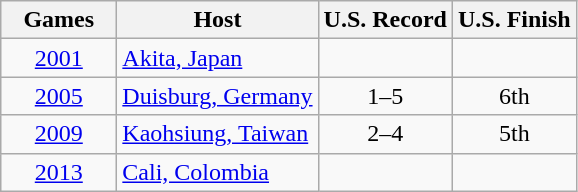<table class="wikitable" style="text-align:center">
<tr>
<th width=70>Games</th>
<th>Host</th>
<th>U.S. Record</th>
<th>U.S. Finish</th>
</tr>
<tr>
<td><a href='#'>2001</a></td>
<td align=left> <a href='#'>Akita, Japan</a></td>
<td></td>
<td></td>
</tr>
<tr>
<td><a href='#'>2005</a></td>
<td align=left> <a href='#'>Duisburg, Germany</a></td>
<td>1–5</td>
<td>6th</td>
</tr>
<tr>
<td><a href='#'>2009</a></td>
<td align=left> <a href='#'>Kaohsiung, Taiwan</a></td>
<td>2–4</td>
<td>5th</td>
</tr>
<tr>
<td><a href='#'>2013</a></td>
<td align=left> <a href='#'>Cali, Colombia</a></td>
<td></td>
<td></td>
</tr>
</table>
